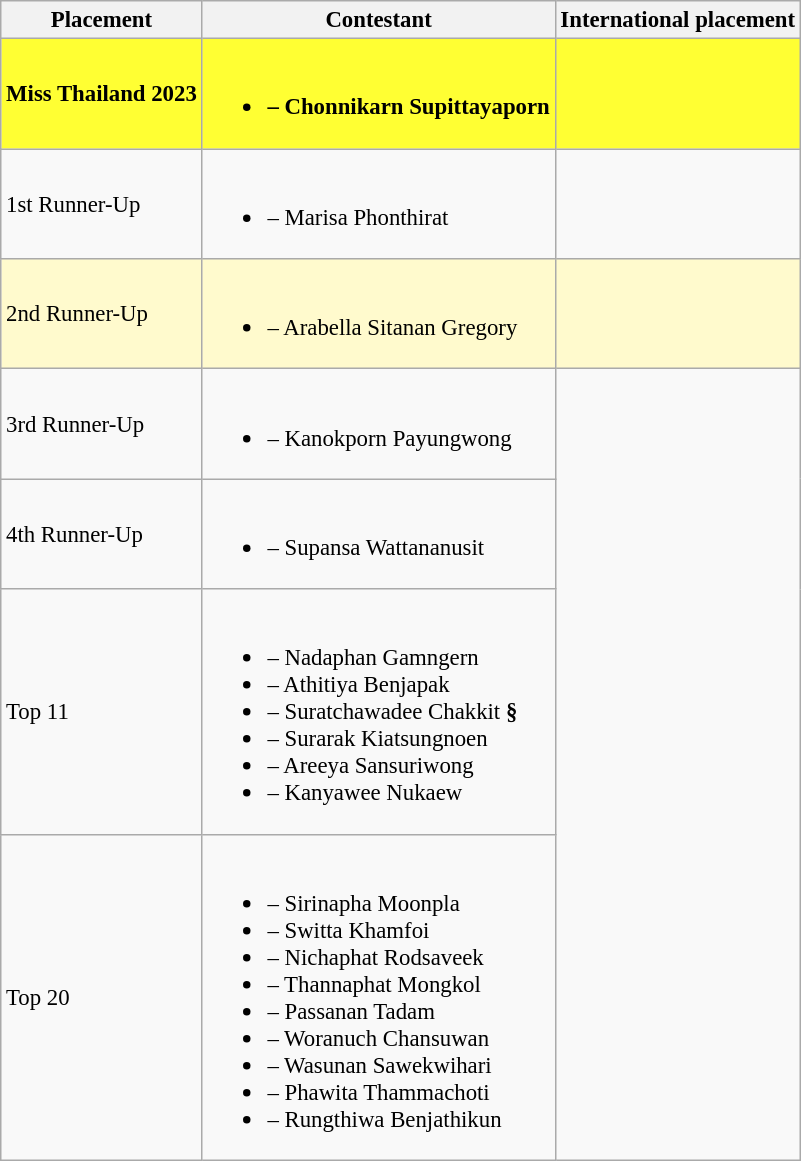<table class="wikitable sortable" style="font-size: 95%;">
<tr>
<th>Placement</th>
<th>Contestant</th>
<th>International placement</th>
</tr>
<tr style="background-color:#FFFF33;">
<td><strong>Miss Thailand 2023</strong></td>
<td><br><ul><li><strong> – Chonnikarn Supittayaporn</strong></li></ul></td>
<td></td>
</tr>
<tr>
<td>1st Runner-Up</td>
<td><br><ul><li> – Marisa Phonthirat</li></ul></td>
<td></td>
</tr>
<tr style="background-color:#FFFACD;">
<td>2nd Runner-Up</td>
<td><br><ul><li> – Arabella Sitanan Gregory</li></ul></td>
<td></td>
</tr>
<tr>
<td>3rd Runner-Up</td>
<td><br><ul><li> – Kanokporn Payungwong</li></ul></td>
</tr>
<tr>
<td>4th Runner-Up</td>
<td><br><ul><li> – Supansa Wattananusit</li></ul></td>
</tr>
<tr>
<td>Top 11</td>
<td><br><ul><li> – Nadaphan Gamngern</li><li> – Athitiya Benjapak</li><li> – Suratchawadee Chakkit <strong>§</strong></li><li> – Surarak Kiatsungnoen</li><li> – Areeya Sansuriwong</li><li> – Kanyawee Nukaew</li></ul></td>
</tr>
<tr>
<td>Top 20</td>
<td><br><ul><li> – Sirinapha Moonpla</li><li> – Switta Khamfoi</li><li> – Nichaphat Rodsaveek</li><li> – Thannaphat Mongkol</li><li> – Passanan Tadam</li><li> – Woranuch Chansuwan</li><li> – Wasunan Sawekwihari</li><li> – Phawita Thammachoti</li><li> – Rungthiwa Benjathikun</li></ul></td>
</tr>
</table>
